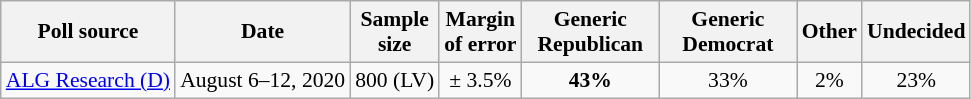<table class="wikitable sortable" style="text-align:center;font-size:90%;line-height:17px">
<tr>
<th>Poll source</th>
<th>Date</th>
<th>Sample<br>size</th>
<th>Margin<br>of error</th>
<th style="width:85px;">Generic<br>Republican</th>
<th style="width:85px;">Generic<br>Democrat</th>
<th>Other</th>
<th>Undecided</th>
</tr>
<tr>
<td style="text-align:left;"><a href='#'>ALG Research (D)</a></td>
<td>August 6–12, 2020</td>
<td>800 (LV)</td>
<td>± 3.5%</td>
<td><strong>43%</strong></td>
<td>33%</td>
<td>2%</td>
<td>23%</td>
</tr>
</table>
